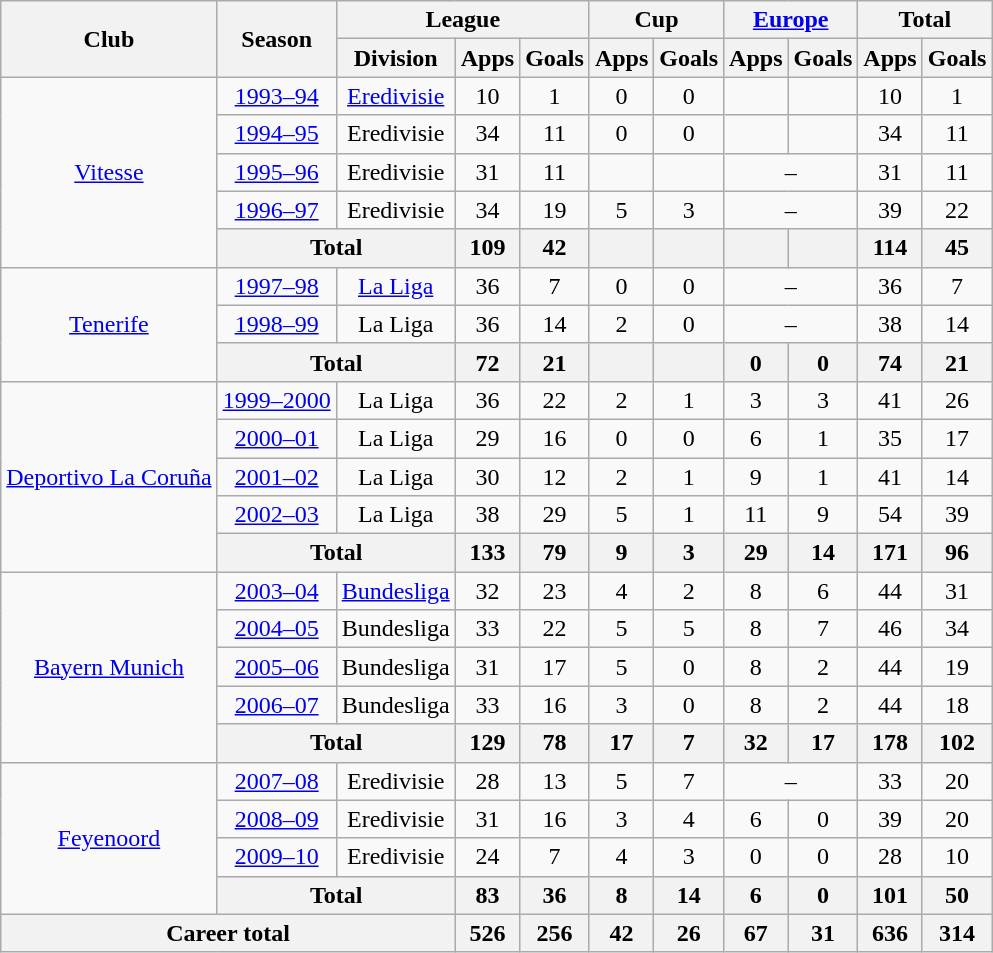<table class="wikitable" style="text-align:center">
<tr>
<th rowspan="2">Club</th>
<th rowspan="2">Season</th>
<th colspan="3">League</th>
<th colspan="2">Cup</th>
<th colspan="2"><a href='#'>Europe</a></th>
<th colspan="2">Total</th>
</tr>
<tr>
<th>Division</th>
<th>Apps</th>
<th>Goals</th>
<th>Apps</th>
<th>Goals</th>
<th>Apps</th>
<th>Goals</th>
<th>Apps</th>
<th>Goals</th>
</tr>
<tr>
<td rowspan="5"><a href='#'>Vitesse</a></td>
<td><a href='#'>1993–94</a></td>
<td><a href='#'>Eredivisie</a></td>
<td>10</td>
<td>1</td>
<td>0</td>
<td>0</td>
<td></td>
<td></td>
<td>10</td>
<td>1</td>
</tr>
<tr>
<td><a href='#'>1994–95</a></td>
<td>Eredivisie</td>
<td>34</td>
<td>11</td>
<td>0</td>
<td>0</td>
<td></td>
<td></td>
<td>34</td>
<td>11</td>
</tr>
<tr>
<td><a href='#'>1995–96</a></td>
<td>Eredivisie</td>
<td>31</td>
<td>11</td>
<td></td>
<td></td>
<td colspan="2">–</td>
<td>31</td>
<td>11</td>
</tr>
<tr>
<td><a href='#'>1996–97</a></td>
<td>Eredivisie</td>
<td>34</td>
<td>19</td>
<td>5</td>
<td>3</td>
<td colspan="2">–</td>
<td>39</td>
<td>22</td>
</tr>
<tr>
<th colspan="2">Total</th>
<th>109</th>
<th>42</th>
<th></th>
<th></th>
<th></th>
<th></th>
<th>114</th>
<th>45</th>
</tr>
<tr>
<td rowspan="3"><a href='#'>Tenerife</a></td>
<td><a href='#'>1997–98</a></td>
<td><a href='#'>La Liga</a></td>
<td>36</td>
<td>7</td>
<td>0</td>
<td>0</td>
<td colspan="2">–</td>
<td>36</td>
<td>7</td>
</tr>
<tr>
<td><a href='#'>1998–99</a></td>
<td>La Liga</td>
<td>36</td>
<td>14</td>
<td>2</td>
<td>0</td>
<td colspan="2">–</td>
<td>38</td>
<td>14</td>
</tr>
<tr>
<th colspan="2">Total</th>
<th>72</th>
<th>21</th>
<th></th>
<th></th>
<th>0</th>
<th>0</th>
<th>74</th>
<th>21</th>
</tr>
<tr>
<td rowspan="5"><a href='#'>Deportivo La Coruña</a></td>
<td><a href='#'>1999–2000</a></td>
<td>La Liga</td>
<td>36</td>
<td>22</td>
<td>2</td>
<td>1</td>
<td>3</td>
<td>3</td>
<td>41</td>
<td>26</td>
</tr>
<tr>
<td><a href='#'>2000–01</a></td>
<td>La Liga</td>
<td>29</td>
<td>16</td>
<td>0</td>
<td>0</td>
<td>6</td>
<td>1</td>
<td>35</td>
<td>17</td>
</tr>
<tr>
<td><a href='#'>2001–02</a></td>
<td>La Liga</td>
<td>30</td>
<td>12</td>
<td>2</td>
<td>1</td>
<td>9</td>
<td>1</td>
<td>41</td>
<td>14</td>
</tr>
<tr>
<td><a href='#'>2002–03</a></td>
<td>La Liga</td>
<td>38</td>
<td>29</td>
<td>5</td>
<td>1</td>
<td>11</td>
<td>9</td>
<td>54</td>
<td>39</td>
</tr>
<tr>
<th colspan="2">Total</th>
<th>133</th>
<th>79</th>
<th>9</th>
<th>3</th>
<th>29</th>
<th>14</th>
<th>171</th>
<th>96</th>
</tr>
<tr>
<td rowspan="5"><a href='#'>Bayern Munich</a></td>
<td><a href='#'>2003–04</a></td>
<td><a href='#'>Bundesliga</a></td>
<td>32</td>
<td>23</td>
<td>4</td>
<td>2</td>
<td>8</td>
<td>6</td>
<td>44</td>
<td>31</td>
</tr>
<tr>
<td><a href='#'>2004–05</a></td>
<td>Bundesliga</td>
<td>33</td>
<td>22</td>
<td>5</td>
<td>5</td>
<td>8</td>
<td>7</td>
<td>46</td>
<td>34</td>
</tr>
<tr>
<td><a href='#'>2005–06</a></td>
<td>Bundesliga</td>
<td>31</td>
<td>17</td>
<td>5</td>
<td>0</td>
<td>8</td>
<td>2</td>
<td>44</td>
<td>19</td>
</tr>
<tr>
<td><a href='#'>2006–07</a></td>
<td>Bundesliga</td>
<td>33</td>
<td>16</td>
<td>3</td>
<td>0</td>
<td>8</td>
<td>2</td>
<td>44</td>
<td>18</td>
</tr>
<tr>
<th colspan="2">Total</th>
<th>129</th>
<th>78</th>
<th>17</th>
<th>7</th>
<th>32</th>
<th>17</th>
<th>178</th>
<th>102</th>
</tr>
<tr>
<td rowspan="4"><a href='#'>Feyenoord</a></td>
<td><a href='#'>2007–08</a></td>
<td>Eredivisie</td>
<td>28</td>
<td>13</td>
<td>5</td>
<td>7</td>
<td colspan="2">–</td>
<td>33</td>
<td>20</td>
</tr>
<tr>
<td><a href='#'>2008–09</a></td>
<td>Eredivisie</td>
<td>31</td>
<td>16</td>
<td>3</td>
<td>4</td>
<td>6</td>
<td>0</td>
<td>39</td>
<td>20</td>
</tr>
<tr>
<td><a href='#'>2009–10</a></td>
<td>Eredivisie</td>
<td>24</td>
<td>7</td>
<td>4</td>
<td>3</td>
<td>0</td>
<td>0</td>
<td>28</td>
<td>10</td>
</tr>
<tr>
<th colspan="2">Total</th>
<th>83</th>
<th>36</th>
<th>8</th>
<th>14</th>
<th>6</th>
<th>0</th>
<th>101</th>
<th>50</th>
</tr>
<tr>
<th colspan="3">Career total</th>
<th>526</th>
<th>256</th>
<th>42</th>
<th>26</th>
<th>67</th>
<th>31</th>
<th>636</th>
<th>314</th>
</tr>
</table>
